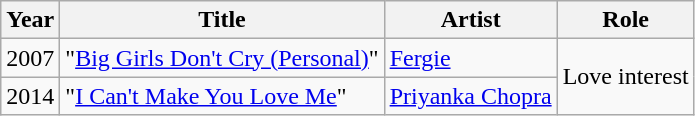<table class="wikitable sortable">
<tr>
<th>Year</th>
<th>Title</th>
<th>Artist</th>
<th>Role</th>
</tr>
<tr>
<td>2007</td>
<td>"<a href='#'>Big Girls Don't Cry (Personal)</a>"</td>
<td><a href='#'>Fergie</a></td>
<td rowspan=2>Love interest</td>
</tr>
<tr>
<td>2014</td>
<td>"<a href='#'>I Can't Make You Love Me</a>"</td>
<td><a href='#'>Priyanka Chopra</a></td>
</tr>
</table>
